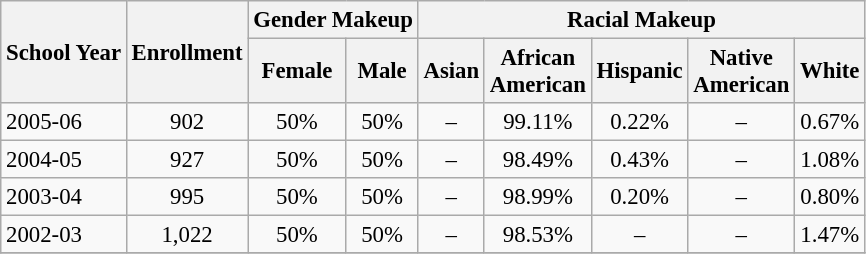<table class="wikitable" style="font-size: 95%;">
<tr>
<th rowspan="2">School Year</th>
<th rowspan="2">Enrollment</th>
<th colspan="2">Gender Makeup</th>
<th colspan="5">Racial Makeup</th>
</tr>
<tr>
<th>Female</th>
<th>Male</th>
<th>Asian</th>
<th>African <br>American</th>
<th>Hispanic</th>
<th>Native <br>American</th>
<th>White</th>
</tr>
<tr>
<td align="left">2005-06</td>
<td align="center">902</td>
<td align="center">50%</td>
<td align="center">50%</td>
<td align="center">–</td>
<td align="center">99.11%</td>
<td align="center">0.22%</td>
<td align="center">–</td>
<td align="center">0.67%</td>
</tr>
<tr>
<td align="left">2004-05</td>
<td align="center">927</td>
<td align="center">50%</td>
<td align="center">50%</td>
<td align="center">–</td>
<td align="center">98.49%</td>
<td align="center">0.43%</td>
<td align="center">–</td>
<td align="center">1.08%</td>
</tr>
<tr>
<td align="left">2003-04</td>
<td align="center">995</td>
<td align="center">50%</td>
<td align="center">50%</td>
<td align="center">–</td>
<td align="center">98.99%</td>
<td align="center">0.20%</td>
<td align="center">–</td>
<td align="center">0.80%</td>
</tr>
<tr>
<td align="left">2002-03</td>
<td align="center">1,022</td>
<td align="center">50%</td>
<td align="center">50%</td>
<td align="center">–</td>
<td align="center">98.53%</td>
<td align="center">–</td>
<td align="center">–</td>
<td align="center">1.47%</td>
</tr>
<tr>
</tr>
</table>
